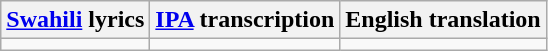<table class="wikitable">
<tr>
<th><a href='#'>Swahili</a> lyrics</th>
<th><a href='#'>IPA</a> transcription</th>
<th>English translation</th>
</tr>
<tr style="vertical-align:top; white-space:nowrap;">
<td></td>
<td></td>
<td></td>
</tr>
</table>
